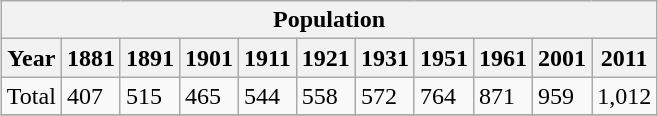<table class="wikitable" style="margin: 1em auto 1em auto;">
<tr>
<th colspan="11">Population </th>
</tr>
<tr>
<th>Year</th>
<th>1881</th>
<th>1891</th>
<th>1901</th>
<th>1911</th>
<th>1921</th>
<th>1931</th>
<th>1951</th>
<th>1961</th>
<th>2001</th>
<th>2011</th>
</tr>
<tr>
<td>Total</td>
<td>407</td>
<td>515</td>
<td>465</td>
<td>544</td>
<td>558</td>
<td>572</td>
<td>764</td>
<td>871</td>
<td>959</td>
<td>1,012</td>
</tr>
<tr>
</tr>
</table>
